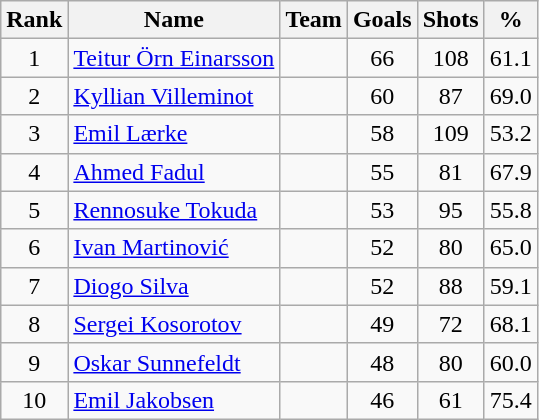<table class="wikitable" style="text-align: center;">
<tr>
<th>Rank</th>
<th>Name</th>
<th>Team</th>
<th>Goals</th>
<th>Shots</th>
<th>%</th>
</tr>
<tr>
<td>1</td>
<td align="left"><a href='#'>Teitur Örn Einarsson</a></td>
<td align="left"></td>
<td>66</td>
<td>108</td>
<td>61.1</td>
</tr>
<tr>
<td>2</td>
<td align="left"><a href='#'>Kyllian Villeminot</a></td>
<td align="left"></td>
<td>60</td>
<td>87</td>
<td>69.0</td>
</tr>
<tr>
<td>3</td>
<td align="left"><a href='#'>Emil Lærke</a></td>
<td align="left"></td>
<td>58</td>
<td>109</td>
<td>53.2</td>
</tr>
<tr>
<td>4</td>
<td align="left"><a href='#'>Ahmed Fadul</a></td>
<td align="left"></td>
<td>55</td>
<td>81</td>
<td>67.9</td>
</tr>
<tr>
<td>5</td>
<td align="left"><a href='#'>Rennosuke Tokuda</a></td>
<td align="left"></td>
<td>53</td>
<td>95</td>
<td>55.8</td>
</tr>
<tr>
<td>6</td>
<td align="left"><a href='#'>Ivan Martinović</a></td>
<td align="left"></td>
<td>52</td>
<td>80</td>
<td>65.0</td>
</tr>
<tr>
<td>7</td>
<td align="left"><a href='#'>Diogo Silva</a></td>
<td align="left"></td>
<td>52</td>
<td>88</td>
<td>59.1</td>
</tr>
<tr>
<td>8</td>
<td align="left"><a href='#'>Sergei Kosorotov</a></td>
<td align="left"></td>
<td>49</td>
<td>72</td>
<td>68.1</td>
</tr>
<tr>
<td>9</td>
<td align="left"><a href='#'>Oskar Sunnefeldt</a></td>
<td align="left"></td>
<td>48</td>
<td>80</td>
<td>60.0</td>
</tr>
<tr>
<td>10</td>
<td align="left"><a href='#'>Emil Jakobsen</a></td>
<td align="left"></td>
<td>46</td>
<td>61</td>
<td>75.4</td>
</tr>
</table>
